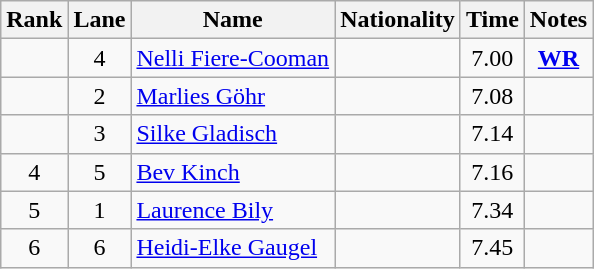<table class="wikitable sortable" style="text-align:center">
<tr>
<th>Rank</th>
<th>Lane</th>
<th>Name</th>
<th>Nationality</th>
<th>Time</th>
<th>Notes</th>
</tr>
<tr>
<td></td>
<td>4</td>
<td align="left"><a href='#'>Nelli Fiere-Cooman</a></td>
<td align=left></td>
<td>7.00</td>
<td><strong><a href='#'>WR</a></strong></td>
</tr>
<tr>
<td></td>
<td>2</td>
<td align="left"><a href='#'>Marlies Göhr</a></td>
<td align=left></td>
<td>7.08</td>
<td></td>
</tr>
<tr>
<td></td>
<td>3</td>
<td align="left"><a href='#'>Silke Gladisch</a></td>
<td align=left></td>
<td>7.14</td>
<td></td>
</tr>
<tr>
<td>4</td>
<td>5</td>
<td align="left"><a href='#'>Bev Kinch</a></td>
<td align=left></td>
<td>7.16</td>
<td></td>
</tr>
<tr>
<td>5</td>
<td>1</td>
<td align="left"><a href='#'>Laurence Bily</a></td>
<td align=left></td>
<td>7.34</td>
<td></td>
</tr>
<tr>
<td>6</td>
<td>6</td>
<td align="left"><a href='#'>Heidi-Elke Gaugel</a></td>
<td align=left></td>
<td>7.45</td>
<td></td>
</tr>
</table>
